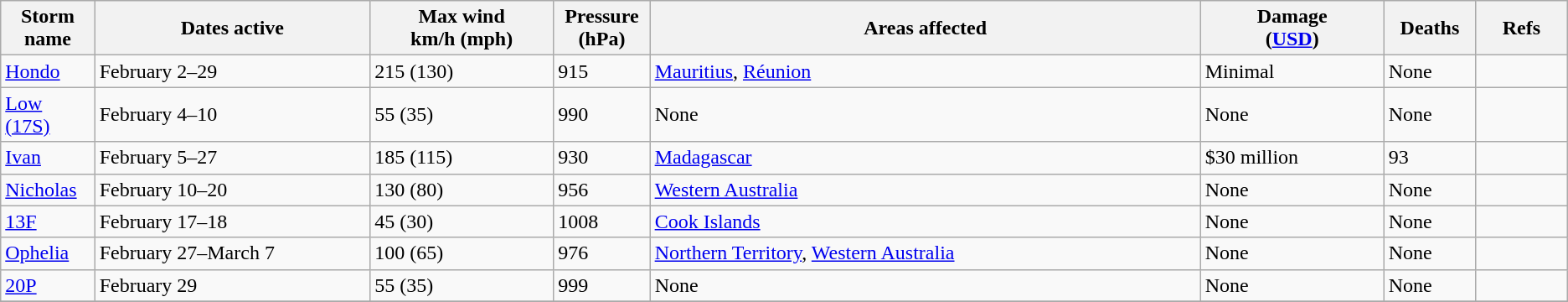<table class="wikitable sortable">
<tr>
<th width="5%">Storm name</th>
<th width="15%">Dates active</th>
<th width="10%">Max wind<br>km/h (mph)</th>
<th width="5%">Pressure<br>(hPa)</th>
<th width="30%">Areas affected</th>
<th width="10%">Damage<br>(<a href='#'>USD</a>)</th>
<th width="5%">Deaths</th>
<th width="5%">Refs</th>
</tr>
<tr>
<td><a href='#'>Hondo</a></td>
<td>February 2–29</td>
<td>215 (130)</td>
<td>915</td>
<td><a href='#'>Mauritius</a>, <a href='#'>Réunion</a></td>
<td>Minimal</td>
<td>None</td>
<td></td>
</tr>
<tr>
<td><a href='#'>Low (17S)</a></td>
<td>February 4–10</td>
<td>55 (35)</td>
<td>990</td>
<td>None</td>
<td>None</td>
<td>None</td>
<td></td>
</tr>
<tr>
<td><a href='#'>Ivan</a></td>
<td>February 5–27</td>
<td>185 (115)</td>
<td>930</td>
<td><a href='#'>Madagascar</a></td>
<td>$30 million</td>
<td>93</td>
<td></td>
</tr>
<tr>
<td><a href='#'>Nicholas</a></td>
<td>February 10–20</td>
<td>130 (80)</td>
<td>956</td>
<td><a href='#'>Western Australia</a></td>
<td>None</td>
<td>None</td>
<td></td>
</tr>
<tr>
<td><a href='#'>13F</a></td>
<td>February 17–18</td>
<td>45 (30)</td>
<td>1008</td>
<td><a href='#'>Cook Islands</a></td>
<td>None</td>
<td>None</td>
<td></td>
</tr>
<tr>
<td><a href='#'>Ophelia</a></td>
<td>February 27–March 7</td>
<td>100 (65)</td>
<td>976</td>
<td><a href='#'>Northern Territory</a>, <a href='#'>Western Australia</a></td>
<td>None</td>
<td>None</td>
<td></td>
</tr>
<tr>
<td><a href='#'>20P</a></td>
<td>February 29</td>
<td>55 (35)</td>
<td>999</td>
<td>None</td>
<td>None</td>
<td>None</td>
<td></td>
</tr>
<tr>
</tr>
</table>
